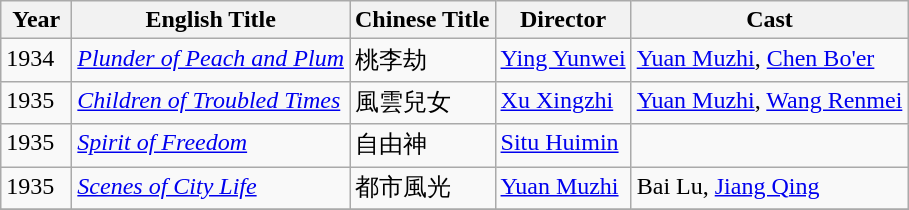<table class="wikitable">
<tr>
<th align="left" valign="top" width="40">Year</th>
<th align="left" valign="top">English Title</th>
<th align="left" valign="top">Chinese Title</th>
<th align="left" valign="top">Director</th>
<th align="left" valign="top">Cast</th>
</tr>
<tr>
<td align="left" valign="top">1934</td>
<td align="left" valign="top"><em><a href='#'>Plunder of Peach and Plum</a></em></td>
<td align="left" valign="top">桃李劫</td>
<td align="left" valign="top"><a href='#'>Ying Yunwei</a></td>
<td align="left" valign="top"><a href='#'>Yuan Muzhi</a>, <a href='#'>Chen Bo'er</a></td>
</tr>
<tr>
<td align="left" valign="top">1935</td>
<td align="left" valign="top"><em><a href='#'>Children of Troubled Times</a></em></td>
<td align="left" valign="top">風雲兒女</td>
<td align="left" valign="top"><a href='#'>Xu Xingzhi</a></td>
<td align="left" valign="top"><a href='#'>Yuan Muzhi</a>, <a href='#'>Wang Renmei</a></td>
</tr>
<tr>
<td align="left" valign="top">1935</td>
<td align="left" valign="top"><em><a href='#'>Spirit of Freedom</a></em></td>
<td align="left" valign="top">自由神</td>
<td align="left" valign="top"><a href='#'>Situ Huimin</a></td>
<td align="left" valign="top"></td>
</tr>
<tr>
<td align="left" valign="top">1935</td>
<td align="left" valign="top"><em><a href='#'>Scenes of City Life</a></em></td>
<td align="left" valign="top">都市風光</td>
<td align="left" valign="top"><a href='#'>Yuan Muzhi</a></td>
<td align="left" valign="top">Bai Lu, <a href='#'>Jiang Qing</a></td>
</tr>
<tr>
</tr>
</table>
